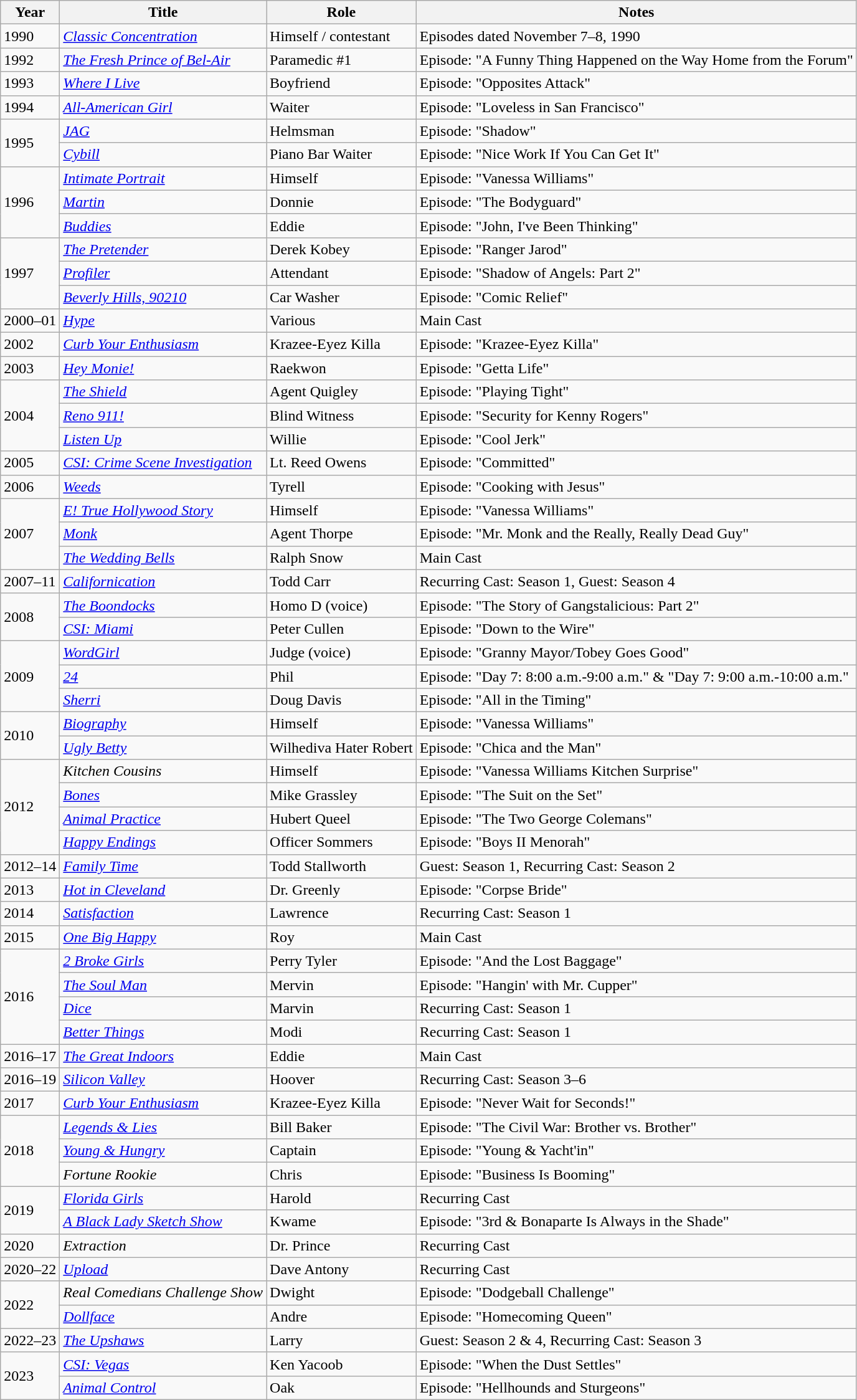<table class="wikitable sortable">
<tr>
<th>Year</th>
<th>Title</th>
<th>Role</th>
<th>Notes</th>
</tr>
<tr>
<td>1990</td>
<td><em><a href='#'>Classic Concentration</a></em></td>
<td>Himself / contestant</td>
<td>Episodes dated November 7–8, 1990</td>
</tr>
<tr>
<td>1992</td>
<td><em><a href='#'>The Fresh Prince of Bel-Air</a></em></td>
<td>Paramedic #1</td>
<td>Episode: "A Funny Thing Happened on the Way Home from the Forum"</td>
</tr>
<tr>
<td>1993</td>
<td><em><a href='#'>Where I Live</a></em></td>
<td>Boyfriend</td>
<td>Episode: "Opposites Attack"</td>
</tr>
<tr>
<td>1994</td>
<td><em><a href='#'>All-American Girl</a></em></td>
<td>Waiter</td>
<td>Episode: "Loveless in San Francisco"</td>
</tr>
<tr>
<td rowspan=2>1995</td>
<td><em><a href='#'>JAG</a></em></td>
<td>Helmsman</td>
<td>Episode: "Shadow"</td>
</tr>
<tr>
<td><em><a href='#'>Cybill</a></em></td>
<td>Piano Bar Waiter</td>
<td>Episode: "Nice Work If You Can Get It"</td>
</tr>
<tr>
<td rowspan=3>1996</td>
<td><em><a href='#'>Intimate Portrait</a></em></td>
<td>Himself</td>
<td>Episode: "Vanessa Williams"</td>
</tr>
<tr>
<td><em><a href='#'>Martin</a></em></td>
<td>Donnie</td>
<td>Episode: "The Bodyguard"</td>
</tr>
<tr>
<td><em><a href='#'>Buddies</a></em></td>
<td>Eddie</td>
<td>Episode: "John, I've Been Thinking"</td>
</tr>
<tr>
<td rowspan=3>1997</td>
<td><em><a href='#'>The Pretender</a></em></td>
<td>Derek Kobey</td>
<td>Episode: "Ranger Jarod"</td>
</tr>
<tr>
<td><em><a href='#'>Profiler</a></em></td>
<td>Attendant</td>
<td>Episode: "Shadow of Angels: Part 2"</td>
</tr>
<tr>
<td><em><a href='#'>Beverly Hills, 90210</a></em></td>
<td>Car Washer</td>
<td>Episode: "Comic Relief"</td>
</tr>
<tr>
<td>2000–01</td>
<td><em><a href='#'>Hype</a></em></td>
<td>Various</td>
<td>Main Cast</td>
</tr>
<tr>
<td>2002</td>
<td><em><a href='#'>Curb Your Enthusiasm</a></em></td>
<td>Krazee-Eyez Killa</td>
<td>Episode: "Krazee-Eyez Killa"</td>
</tr>
<tr>
<td>2003</td>
<td><em><a href='#'>Hey Monie!</a></em></td>
<td>Raekwon</td>
<td>Episode: "Getta Life"</td>
</tr>
<tr>
<td rowspan=3>2004</td>
<td><em><a href='#'>The Shield</a></em></td>
<td>Agent Quigley</td>
<td>Episode: "Playing Tight"</td>
</tr>
<tr>
<td><em><a href='#'>Reno 911!</a></em></td>
<td>Blind Witness</td>
<td>Episode: "Security for Kenny Rogers"</td>
</tr>
<tr>
<td><em><a href='#'>Listen Up</a></em></td>
<td>Willie</td>
<td>Episode: "Cool Jerk"</td>
</tr>
<tr>
<td>2005</td>
<td><em><a href='#'>CSI: Crime Scene Investigation</a></em></td>
<td>Lt. Reed Owens</td>
<td>Episode: "Committed"</td>
</tr>
<tr>
<td>2006</td>
<td><em><a href='#'>Weeds</a></em></td>
<td>Tyrell</td>
<td>Episode: "Cooking with Jesus"</td>
</tr>
<tr>
<td rowspan=3>2007</td>
<td><em><a href='#'>E! True Hollywood Story</a></em></td>
<td>Himself</td>
<td>Episode: "Vanessa Williams"</td>
</tr>
<tr>
<td><em><a href='#'>Monk</a></em></td>
<td>Agent Thorpe</td>
<td>Episode: "Mr. Monk and the Really, Really Dead Guy"</td>
</tr>
<tr>
<td><em><a href='#'>The Wedding Bells</a></em></td>
<td>Ralph Snow</td>
<td>Main Cast</td>
</tr>
<tr>
<td>2007–11</td>
<td><em><a href='#'>Californication</a></em></td>
<td>Todd Carr</td>
<td>Recurring Cast: Season 1, Guest: Season 4</td>
</tr>
<tr>
<td rowspan=2>2008</td>
<td><em><a href='#'>The Boondocks</a></em></td>
<td>Homo D (voice)</td>
<td>Episode: "The Story of Gangstalicious: Part 2"</td>
</tr>
<tr>
<td><em><a href='#'>CSI: Miami</a></em></td>
<td>Peter Cullen</td>
<td>Episode: "Down to the Wire"</td>
</tr>
<tr>
<td rowspan=3>2009</td>
<td><em><a href='#'>WordGirl</a></em></td>
<td>Judge (voice)</td>
<td>Episode: "Granny Mayor/Tobey Goes Good"</td>
</tr>
<tr>
<td><em><a href='#'>24</a></em></td>
<td>Phil</td>
<td>Episode: "Day 7: 8:00 a.m.-9:00 a.m." & "Day 7: 9:00 a.m.-10:00 a.m."</td>
</tr>
<tr>
<td><em><a href='#'>Sherri</a></em></td>
<td>Doug Davis</td>
<td>Episode: "All in the Timing"</td>
</tr>
<tr>
<td rowspan=2>2010</td>
<td><em><a href='#'>Biography</a></em></td>
<td>Himself</td>
<td>Episode: "Vanessa Williams"</td>
</tr>
<tr>
<td><em><a href='#'>Ugly Betty</a></em></td>
<td>Wilhediva Hater Robert</td>
<td>Episode: "Chica and the Man"</td>
</tr>
<tr>
<td rowspan=4>2012</td>
<td><em>Kitchen Cousins</em></td>
<td>Himself</td>
<td>Episode: "Vanessa Williams Kitchen Surprise"</td>
</tr>
<tr>
<td><em><a href='#'>Bones</a></em></td>
<td>Mike Grassley</td>
<td>Episode: "The Suit on the Set"</td>
</tr>
<tr>
<td><em><a href='#'>Animal Practice</a></em></td>
<td>Hubert Queel</td>
<td>Episode: "The Two George Colemans"</td>
</tr>
<tr>
<td><em><a href='#'>Happy Endings</a></em></td>
<td>Officer Sommers</td>
<td>Episode: "Boys II Menorah"</td>
</tr>
<tr>
<td>2012–14</td>
<td><em><a href='#'>Family Time</a></em></td>
<td>Todd Stallworth</td>
<td>Guest: Season 1, Recurring Cast: Season 2</td>
</tr>
<tr>
<td>2013</td>
<td><em><a href='#'>Hot in Cleveland</a></em></td>
<td>Dr. Greenly</td>
<td>Episode: "Corpse Bride"</td>
</tr>
<tr>
<td>2014</td>
<td><em><a href='#'>Satisfaction</a></em></td>
<td>Lawrence</td>
<td>Recurring Cast: Season 1</td>
</tr>
<tr>
<td>2015</td>
<td><em><a href='#'>One Big Happy</a></em></td>
<td>Roy</td>
<td>Main Cast</td>
</tr>
<tr>
<td rowspan=4>2016</td>
<td><em><a href='#'>2 Broke Girls</a></em></td>
<td>Perry Tyler</td>
<td>Episode: "And the Lost Baggage"</td>
</tr>
<tr>
<td><em><a href='#'>The Soul Man</a></em></td>
<td>Mervin</td>
<td>Episode: "Hangin' with Mr. Cupper"</td>
</tr>
<tr>
<td><em><a href='#'>Dice</a></em></td>
<td>Marvin</td>
<td>Recurring Cast: Season 1</td>
</tr>
<tr>
<td><em><a href='#'>Better Things</a></em></td>
<td>Modi</td>
<td>Recurring Cast: Season 1</td>
</tr>
<tr>
<td>2016–17</td>
<td><em><a href='#'>The Great Indoors</a></em></td>
<td>Eddie</td>
<td>Main Cast</td>
</tr>
<tr>
<td>2016–19</td>
<td><em><a href='#'>Silicon Valley</a></em></td>
<td>Hoover</td>
<td>Recurring Cast: Season 3–6</td>
</tr>
<tr>
<td>2017</td>
<td><em><a href='#'>Curb Your Enthusiasm</a></em></td>
<td>Krazee-Eyez Killa</td>
<td>Episode: "Never Wait for Seconds!"</td>
</tr>
<tr>
<td rowspan=3>2018</td>
<td><em><a href='#'>Legends & Lies</a></em></td>
<td>Bill Baker</td>
<td>Episode: "The Civil War: Brother vs. Brother"</td>
</tr>
<tr>
<td><em><a href='#'>Young & Hungry</a></em></td>
<td>Captain</td>
<td>Episode: "Young & Yacht'in"</td>
</tr>
<tr>
<td><em>Fortune Rookie</em></td>
<td>Chris</td>
<td>Episode: "Business Is Booming"</td>
</tr>
<tr>
<td rowspan=2>2019</td>
<td><em><a href='#'>Florida Girls</a></em></td>
<td>Harold</td>
<td>Recurring Cast</td>
</tr>
<tr>
<td><em><a href='#'>A Black Lady Sketch Show</a></em></td>
<td>Kwame</td>
<td>Episode: "3rd & Bonaparte Is Always in the Shade"</td>
</tr>
<tr>
<td>2020</td>
<td><em>Extraction</em></td>
<td>Dr. Prince</td>
<td>Recurring Cast</td>
</tr>
<tr>
<td>2020–22</td>
<td><em><a href='#'>Upload</a></em></td>
<td>Dave Antony</td>
<td>Recurring Cast</td>
</tr>
<tr>
<td rowspan=2>2022</td>
<td><em>Real Comedians Challenge Show</em></td>
<td>Dwight</td>
<td>Episode: "Dodgeball Challenge"</td>
</tr>
<tr>
<td><em><a href='#'>Dollface</a></em></td>
<td>Andre</td>
<td>Episode: "Homecoming Queen"</td>
</tr>
<tr>
<td>2022–23</td>
<td><em><a href='#'>The Upshaws</a></em></td>
<td>Larry</td>
<td>Guest: Season 2 & 4, Recurring Cast: Season 3</td>
</tr>
<tr>
<td rowspan=2>2023</td>
<td><em><a href='#'>CSI: Vegas</a></em></td>
<td>Ken Yacoob</td>
<td>Episode: "When the Dust Settles"</td>
</tr>
<tr>
<td><em><a href='#'>Animal Control</a></em></td>
<td>Oak</td>
<td>Episode: "Hellhounds and Sturgeons"</td>
</tr>
</table>
